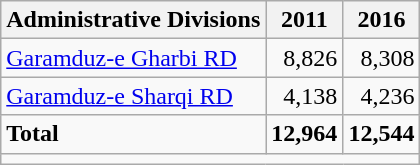<table class="wikitable">
<tr>
<th>Administrative Divisions</th>
<th>2011</th>
<th>2016</th>
</tr>
<tr>
<td><a href='#'>Garamduz-e Gharbi RD</a></td>
<td style="text-align: right;">8,826</td>
<td style="text-align: right;">8,308</td>
</tr>
<tr>
<td><a href='#'>Garamduz-e Sharqi RD</a></td>
<td style="text-align: right;">4,138</td>
<td style="text-align: right;">4,236</td>
</tr>
<tr>
<td><strong>Total</strong></td>
<td style="text-align: right;"><strong>12,964</strong></td>
<td style="text-align: right;"><strong>12,544</strong></td>
</tr>
<tr>
<td colspan=3></td>
</tr>
</table>
